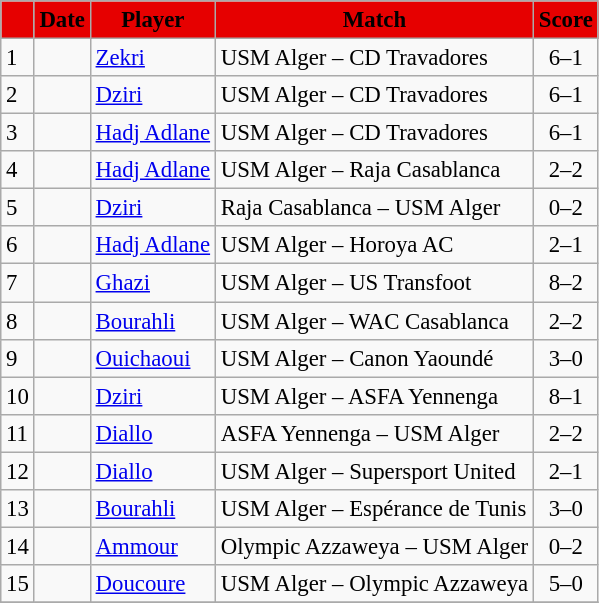<table border="0" class="wikitable" style="text-align:center;font-size:95%">
<tr>
<th style="color:#000000; background:#E60000;"></th>
<th style="color:#000000; background:#E60000;">Date</th>
<th style="color:#000000; background:#E60000;">Player</th>
<th style="color:#000000; background:#E60000;">Match</th>
<th width="35" style="color:#000000; background:#E60000;">Score</th>
</tr>
<tr>
<td align=left>1</td>
<td align=left></td>
<td align=left><a href='#'>Zekri</a></td>
<td align=left>USM Alger – CD Travadores</td>
<td align=center>6–1</td>
</tr>
<tr>
<td align=left>2</td>
<td align=left></td>
<td align=left><a href='#'>Dziri</a></td>
<td align=left>USM Alger – CD Travadores</td>
<td align=center>6–1</td>
</tr>
<tr>
<td align=left>3</td>
<td align=left></td>
<td align=left><a href='#'>Hadj Adlane</a></td>
<td align=left>USM Alger – CD Travadores</td>
<td align=center>6–1</td>
</tr>
<tr>
<td align=left>4</td>
<td align=left></td>
<td align=left><a href='#'>Hadj Adlane</a></td>
<td align=left>USM Alger – Raja Casablanca</td>
<td align=center>2–2</td>
</tr>
<tr>
<td align=left>5</td>
<td align=left></td>
<td align=left><a href='#'>Dziri</a></td>
<td align=left>Raja Casablanca – USM Alger</td>
<td align=center>0–2</td>
</tr>
<tr>
<td align=left>6</td>
<td align=left></td>
<td align=left><a href='#'>Hadj Adlane</a></td>
<td align=left>USM Alger – Horoya AC</td>
<td align=center>2–1</td>
</tr>
<tr>
<td align=left>7</td>
<td align=left></td>
<td align=left><a href='#'>Ghazi</a></td>
<td align=left>USM Alger – US Transfoot</td>
<td align=center>8–2</td>
</tr>
<tr>
<td align=left>8</td>
<td align=left></td>
<td align=left><a href='#'>Bourahli</a></td>
<td align=left>USM Alger – WAC Casablanca</td>
<td align=center>2–2</td>
</tr>
<tr>
<td align=left>9</td>
<td align=left></td>
<td align=left><a href='#'>Ouichaoui</a></td>
<td align=left>USM Alger – Canon Yaoundé</td>
<td align=center>3–0</td>
</tr>
<tr>
<td align=left>10</td>
<td align=left></td>
<td align=left><a href='#'>Dziri</a></td>
<td align=left>USM Alger – ASFA Yennenga</td>
<td align=center>8–1</td>
</tr>
<tr>
<td align=left>11</td>
<td align=left></td>
<td align=left><a href='#'>Diallo</a></td>
<td align=left>ASFA Yennenga – USM Alger</td>
<td align=center>2–2</td>
</tr>
<tr>
<td align=left>12</td>
<td align=left></td>
<td align=left><a href='#'>Diallo</a></td>
<td align=left>USM Alger – Supersport United</td>
<td align=center>2–1</td>
</tr>
<tr>
<td align=left>13</td>
<td align=left></td>
<td align=left><a href='#'>Bourahli</a></td>
<td align=left>USM Alger – Espérance de Tunis</td>
<td align=center>3–0</td>
</tr>
<tr>
<td align=left>14</td>
<td align=left></td>
<td align=left><a href='#'>Ammour</a></td>
<td align=left>Olympic Azzaweya – USM Alger</td>
<td align=center>0–2</td>
</tr>
<tr>
<td align=left>15</td>
<td align=left></td>
<td align=left><a href='#'>Doucoure</a></td>
<td align=left>USM Alger – Olympic Azzaweya</td>
<td align=center>5–0</td>
</tr>
<tr>
</tr>
</table>
